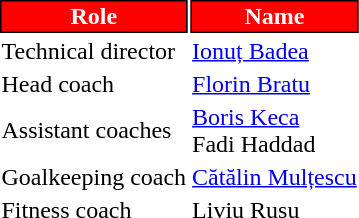<table class="toccolours">
<tr>
<th style="background:#FF0000;color:#ffffff;border:1px solid #000000;">Role</th>
<th style="background:#FF0000;color:#ffffff;border:1px solid #000000;">Name</th>
</tr>
<tr>
<td>Technical director</td>
<td> <a href='#'>Ionuț Badea</a></td>
</tr>
<tr>
<td>Head coach</td>
<td> <a href='#'>Florin Bratu</a></td>
</tr>
<tr>
<td>Assistant coaches</td>
<td> <a href='#'>Boris Keca</a> <br>  Fadi Haddad</td>
</tr>
<tr>
<td>Goalkeeping coach</td>
<td> <a href='#'>Cătălin Mulțescu</a></td>
</tr>
<tr>
<td>Fitness coach</td>
<td> Liviu Rusu</td>
</tr>
</table>
